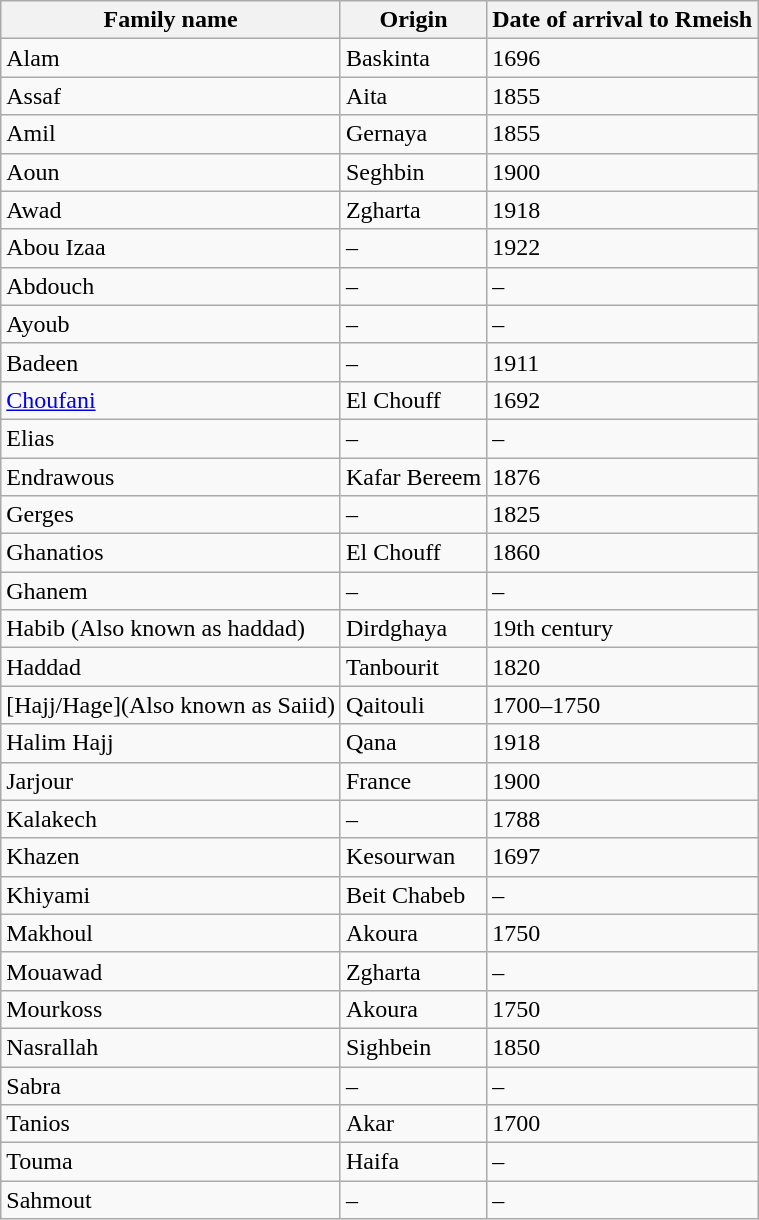<table class="wikitable">
<tr>
<th>Family name</th>
<th>Origin</th>
<th>Date of arrival to Rmeish</th>
</tr>
<tr>
<td>Alam</td>
<td>Baskinta</td>
<td>1696</td>
</tr>
<tr>
<td>Assaf</td>
<td>Aita</td>
<td>1855</td>
</tr>
<tr>
<td>Amil</td>
<td>Gernaya</td>
<td>1855</td>
</tr>
<tr>
<td>Aoun</td>
<td>Seghbin</td>
<td>1900</td>
</tr>
<tr>
<td>Awad</td>
<td>Zgharta</td>
<td>1918</td>
</tr>
<tr>
<td>Abou Izaa</td>
<td>–</td>
<td>1922</td>
</tr>
<tr>
<td>Abdouch</td>
<td>–</td>
<td>–</td>
</tr>
<tr>
<td>Ayoub</td>
<td>–</td>
<td>–</td>
</tr>
<tr>
<td>Badeen</td>
<td>–</td>
<td>1911</td>
</tr>
<tr>
<td><a href='#'>Choufani</a></td>
<td>El Chouff</td>
<td>1692</td>
</tr>
<tr>
<td>Elias</td>
<td>–</td>
<td>–</td>
</tr>
<tr>
<td>Endrawous</td>
<td>Kafar Bereem</td>
<td>1876</td>
</tr>
<tr>
<td>Gerges</td>
<td>–</td>
<td>1825</td>
</tr>
<tr>
<td>Ghanatios</td>
<td>El Chouff</td>
<td>1860</td>
</tr>
<tr>
<td>Ghanem</td>
<td>–</td>
<td>–</td>
</tr>
<tr>
<td>Habib (Also known as haddad)</td>
<td>Dirdghaya</td>
<td>19th century</td>
</tr>
<tr>
<td>Haddad</td>
<td>Tanbourit</td>
<td>1820</td>
</tr>
<tr>
<td>[Hajj/Hage](Also known as Saiid)</td>
<td>Qaitouli</td>
<td>1700–1750</td>
</tr>
<tr>
<td>Halim Hajj</td>
<td>Qana</td>
<td>1918</td>
</tr>
<tr>
<td>Jarjour</td>
<td>France</td>
<td>1900</td>
</tr>
<tr>
<td>Kalakech</td>
<td>–</td>
<td>1788</td>
</tr>
<tr>
<td>Khazen</td>
<td>Kesourwan</td>
<td>1697</td>
</tr>
<tr>
<td>Khiyami</td>
<td>Beit Chabeb</td>
<td>–</td>
</tr>
<tr>
<td>Makhoul</td>
<td>Akoura</td>
<td>1750</td>
</tr>
<tr>
<td>Mouawad</td>
<td>Zgharta</td>
<td>–</td>
</tr>
<tr>
<td>Mourkoss</td>
<td>Akoura</td>
<td>1750</td>
</tr>
<tr>
<td>Nasrallah</td>
<td>Sighbein</td>
<td>1850</td>
</tr>
<tr>
<td>Sabra</td>
<td>–</td>
<td>–</td>
</tr>
<tr>
<td>Tanios</td>
<td>Akar</td>
<td>1700</td>
</tr>
<tr>
<td>Touma</td>
<td>Haifa</td>
<td>–</td>
</tr>
<tr>
<td>Sahmout</td>
<td>–</td>
<td>–</td>
</tr>
</table>
